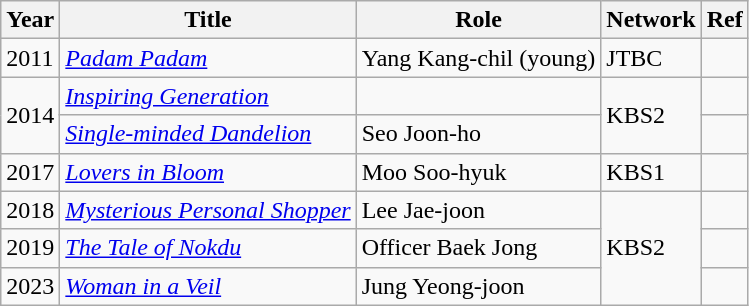<table class="wikitable">
<tr>
<th>Year</th>
<th>Title</th>
<th>Role</th>
<th>Network</th>
<th>Ref</th>
</tr>
<tr>
<td>2011</td>
<td><em><a href='#'>Padam Padam</a></em></td>
<td>Yang Kang-chil (young)</td>
<td>JTBC</td>
<td></td>
</tr>
<tr>
<td rowspan=2>2014</td>
<td><em><a href='#'>Inspiring Generation</a></em></td>
<td></td>
<td rowspan="2">KBS2</td>
<td></td>
</tr>
<tr>
<td><em><a href='#'>Single-minded Dandelion</a></em></td>
<td>Seo Joon-ho</td>
<td></td>
</tr>
<tr>
<td>2017</td>
<td><em><a href='#'>Lovers in Bloom</a></em></td>
<td>Moo Soo-hyuk</td>
<td>KBS1</td>
<td></td>
</tr>
<tr>
<td>2018</td>
<td><em><a href='#'>Mysterious Personal Shopper</a></em></td>
<td>Lee Jae-joon</td>
<td rowspan="3">KBS2</td>
<td></td>
</tr>
<tr>
<td>2019</td>
<td><em><a href='#'>The Tale of Nokdu</a></em></td>
<td>Officer Baek Jong</td>
<td></td>
</tr>
<tr>
<td>2023</td>
<td><em><a href='#'>Woman in a Veil</a></em></td>
<td>Jung Yeong-joon</td>
<td></td>
</tr>
</table>
